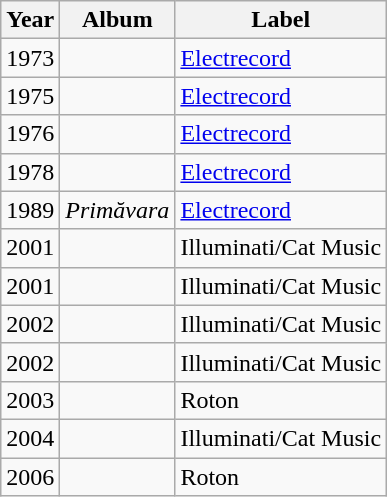<table class="wikitable">
<tr>
<th>Year</th>
<th>Album</th>
<th>Label</th>
</tr>
<tr>
<td>1973</td>
<td><em></em></td>
<td><a href='#'>Electrecord</a></td>
</tr>
<tr>
<td>1975</td>
<td><em></em></td>
<td><a href='#'>Electrecord</a></td>
</tr>
<tr>
<td>1976</td>
<td><em></em></td>
<td><a href='#'>Electrecord</a></td>
</tr>
<tr>
<td>1978</td>
<td><em></em></td>
<td><a href='#'>Electrecord</a></td>
</tr>
<tr>
<td>1989</td>
<td><em>Primăvara</em></td>
<td><a href='#'>Electrecord</a></td>
</tr>
<tr>
<td>2001</td>
<td><em></em></td>
<td>Illuminati/Cat Music</td>
</tr>
<tr>
<td>2001</td>
<td><em></em></td>
<td>Illuminati/Cat Music</td>
</tr>
<tr>
<td>2002</td>
<td><em></em></td>
<td>Illuminati/Cat Music</td>
</tr>
<tr>
<td>2002</td>
<td><em></em></td>
<td>Illuminati/Cat Music</td>
</tr>
<tr>
<td>2003</td>
<td><em></em></td>
<td>Roton</td>
</tr>
<tr>
<td>2004</td>
<td><em></em></td>
<td>Illuminati/Cat Music</td>
</tr>
<tr>
<td>2006</td>
<td><em></em></td>
<td>Roton</td>
</tr>
</table>
